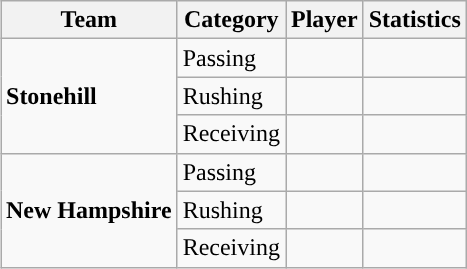<table class="wikitable" style="float: right;">
<tr>
<th>Team</th>
<th>Category</th>
<th>Player</th>
<th>Statistics</th>
</tr>
<tr>
<td rowspan=3><strong>Stonehill</strong></td>
<td>Passing</td>
<td></td>
<td></td>
</tr>
<tr>
<td>Rushing</td>
<td></td>
<td></td>
</tr>
<tr>
<td>Receiving</td>
<td></td>
<td></td>
</tr>
<tr>
<td rowspan=3><strong>New Hampshire</strong></td>
<td>Passing</td>
<td></td>
<td></td>
</tr>
<tr>
<td>Rushing</td>
<td></td>
<td></td>
</tr>
<tr>
<td>Receiving</td>
<td></td>
<td></td>
</tr>
</table>
